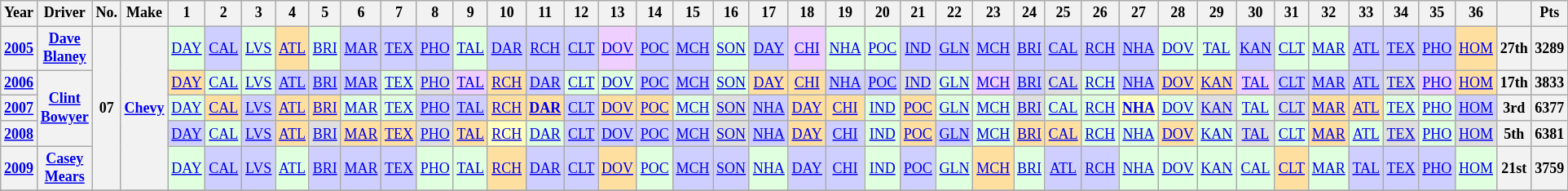<table class="wikitable" style="text-align:center; font-size:75%">
<tr>
<th>Year</th>
<th>Driver</th>
<th>No.</th>
<th>Make</th>
<th>1</th>
<th>2</th>
<th>3</th>
<th>4</th>
<th>5</th>
<th>6</th>
<th>7</th>
<th>8</th>
<th>9</th>
<th>10</th>
<th>11</th>
<th>12</th>
<th>13</th>
<th>14</th>
<th>15</th>
<th>16</th>
<th>17</th>
<th>18</th>
<th>19</th>
<th>20</th>
<th>21</th>
<th>22</th>
<th>23</th>
<th>24</th>
<th>25</th>
<th>26</th>
<th>27</th>
<th>28</th>
<th>29</th>
<th>30</th>
<th>31</th>
<th>32</th>
<th>33</th>
<th>34</th>
<th>35</th>
<th>36</th>
<th></th>
<th>Pts</th>
</tr>
<tr>
<th><a href='#'>2005</a></th>
<th><a href='#'>Dave Blaney</a></th>
<th rowspan=5>07</th>
<th rowspan=5><a href='#'>Chevy</a></th>
<td style="background:#DFFFDF;"><a href='#'>DAY</a><br></td>
<td style="background:#CFCFFF;"><a href='#'>CAL</a><br></td>
<td style="background:#DFFFDF;"><a href='#'>LVS</a><br></td>
<td style="background:#FFDF9F;"><a href='#'>ATL</a><br></td>
<td style="background:#DFFFDF;"><a href='#'>BRI</a><br></td>
<td style="background:#CFCFFF;"><a href='#'>MAR</a><br></td>
<td style="background:#CFCFFF;"><a href='#'>TEX</a><br></td>
<td style="background:#CFCFFF;"><a href='#'>PHO</a><br></td>
<td style="background:#DFFFDF;"><a href='#'>TAL</a><br></td>
<td style="background:#CFCFFF;"><a href='#'>DAR</a><br></td>
<td style="background:#CFCFFF;"><a href='#'>RCH</a><br></td>
<td style="background:#CFCFFF;"><a href='#'>CLT</a><br></td>
<td style="background:#EFCFFF;"><a href='#'>DOV</a><br></td>
<td style="background:#CFCFFF;"><a href='#'>POC</a><br></td>
<td style="background:#CFCFFF;"><a href='#'>MCH</a><br></td>
<td style="background:#DFFFDF;"><a href='#'>SON</a><br></td>
<td style="background:#CFCFFF;"><a href='#'>DAY</a><br></td>
<td style="background:#EFCFFF;"><a href='#'>CHI</a><br></td>
<td style="background:#DFFFDF;"><a href='#'>NHA</a><br></td>
<td style="background:#DFFFDF;"><a href='#'>POC</a><br></td>
<td style="background:#CFCFFF;"><a href='#'>IND</a><br></td>
<td style="background:#CFCFFF;"><a href='#'>GLN</a><br></td>
<td style="background:#CFCFFF;"><a href='#'>MCH</a><br></td>
<td style="background:#CFCFFF;"><a href='#'>BRI</a><br></td>
<td style="background:#CFCFFF;"><a href='#'>CAL</a><br></td>
<td style="background:#CFCFFF;"><a href='#'>RCH</a><br></td>
<td style="background:#CFCFFF;"><a href='#'>NHA</a><br></td>
<td style="background:#DFFFDF;"><a href='#'>DOV</a><br></td>
<td style="background:#DFFFDF;"><a href='#'>TAL</a><br></td>
<td style="background:#CFCFFF;"><a href='#'>KAN</a><br></td>
<td style="background:#DFFFDF;"><a href='#'>CLT</a><br></td>
<td style="background:#DFFFDF;"><a href='#'>MAR</a><br></td>
<td style="background:#CFCFFF;"><a href='#'>ATL</a><br></td>
<td style="background:#CFCFFF;"><a href='#'>TEX</a><br></td>
<td style="background:#CFCFFF;"><a href='#'>PHO</a><br></td>
<td style="background:#FFDF9F;"><a href='#'>HOM</a><br></td>
<th>27th</th>
<th>3289</th>
</tr>
<tr>
<th><a href='#'>2006</a></th>
<th rowspan=3><a href='#'>Clint Bowyer</a></th>
<td style="background:#FFDF9F;"><a href='#'>DAY</a><br></td>
<td style="background:#DFFFDF;"><a href='#'>CAL</a><br></td>
<td style="background:#DFFFDF;"><a href='#'>LVS</a><br></td>
<td style="background:#CFCFFF;"><a href='#'>ATL</a><br></td>
<td style="background:#CFCFFF;"><a href='#'>BRI</a><br></td>
<td style="background:#CFCFFF;"><a href='#'>MAR</a><br></td>
<td style="background:#DFFFDF;"><a href='#'>TEX</a><br></td>
<td style="background:#DFDFDF;"><a href='#'>PHO</a><br></td>
<td style="background:#EFCFFF;"><a href='#'>TAL</a><br></td>
<td style="background:#FFDF9F;"><a href='#'>RCH</a><br></td>
<td style="background:#CFCFFF;"><a href='#'>DAR</a><br></td>
<td style="background:#DFFFDF;"><a href='#'>CLT</a><br></td>
<td style="background:#DFFFDF;"><a href='#'>DOV</a><br></td>
<td style="background:#CFCFFF;"><a href='#'>POC</a><br></td>
<td style="background:#CFCFFF;"><a href='#'>MCH</a><br></td>
<td style="background:#DFFFDF;"><a href='#'>SON</a><br></td>
<td style="background:#FFDF9F;"><a href='#'>DAY</a><br></td>
<td style="background:#FFDF9F;"><a href='#'>CHI</a><br></td>
<td style="background:#CFCFFF;"><a href='#'>NHA</a><br></td>
<td style="background:#CFCFFF;"><a href='#'>POC</a><br></td>
<td style="background:#DFDFDF;"><a href='#'>IND</a><br></td>
<td style="background:#DFFFDF;"><a href='#'>GLN</a><br></td>
<td style="background:#EFCFFF;"><a href='#'>MCH</a><br></td>
<td style="background:#CFCFFF;"><a href='#'>BRI</a><br></td>
<td style="background:#DFDFDF;"><a href='#'>CAL</a><br></td>
<td style="background:#DFFFDF;"><a href='#'>RCH</a><br></td>
<td style="background:#CFCFFF;"><a href='#'>NHA</a><br></td>
<td style="background:#FFDF9F;"><a href='#'>DOV</a><br></td>
<td style="background:#FFDF9F;"><a href='#'>KAN</a><br></td>
<td style="background:#EFCFFF;"><a href='#'>TAL</a><br></td>
<td style="background:#CFCFFF;"><a href='#'>CLT</a><br></td>
<td style="background:#CFCFFF;"><a href='#'>MAR</a><br></td>
<td style="background:#CFCFFF;"><a href='#'>ATL</a><br></td>
<td style="background:#DFDFDF;"><a href='#'>TEX</a><br></td>
<td style="background:#EFCFFF;"><a href='#'>PHO</a><br></td>
<td style="background:#FFDF9F;"><a href='#'>HOM</a><br></td>
<th>17th</th>
<th>3833</th>
</tr>
<tr>
<th><a href='#'>2007</a></th>
<td style="background:#DFFFDF;"><a href='#'>DAY</a><br></td>
<td style="background:#FFDF9F;"><a href='#'>CAL</a><br></td>
<td style="background:#CFCFFF;"><a href='#'>LVS</a><br></td>
<td style="background:#FFDF9F;"><a href='#'>ATL</a><br></td>
<td style="background:#FFDF9F;"><a href='#'>BRI</a><br></td>
<td style="background:#DFFFDF;"><a href='#'>MAR</a><br></td>
<td style="background:#DFFFDF;"><a href='#'>TEX</a><br></td>
<td style="background:#CFCFFF;"><a href='#'>PHO</a><br></td>
<td style="background:#CFCFFF;"><a href='#'>TAL</a><br></td>
<td style="background:#FFDF9F;"><a href='#'>RCH</a><br></td>
<td style="background:#FFDF9F;"><strong><a href='#'>DAR</a></strong><br></td>
<td style="background:#CFCFFF;"><a href='#'>CLT</a><br></td>
<td style="background:#FFDF9F;"><a href='#'>DOV</a><br></td>
<td style="background:#FFDF9F;"><a href='#'>POC</a><br></td>
<td style="background:#DFFFDF;"><a href='#'>MCH</a><br></td>
<td style="background:#DFDFDF;"><a href='#'>SON</a><br></td>
<td style="background:#CFCFFF;"><a href='#'>NHA</a><br></td>
<td style="background:#FFDF9F;"><a href='#'>DAY</a><br></td>
<td style="background:#FFDF9F;"><a href='#'>CHI</a><br></td>
<td style="background:#DFFFDF;"><a href='#'>IND</a><br></td>
<td style="background:#FFDF9F;"><a href='#'>POC</a><br></td>
<td style="background:#DFFFDF;"><a href='#'>GLN</a><br></td>
<td style="background:#DFFFDF;"><a href='#'>MCH</a><br></td>
<td style="background:#DFDFDF;"><a href='#'>BRI</a><br></td>
<td style="background:#DFFFDF;"><a href='#'>CAL</a><br></td>
<td style="background:#DFFFDF;"><a href='#'>RCH</a><br></td>
<td style="background:#FFFFBF;"><strong><a href='#'>NHA</a></strong><br></td>
<td style="background:#DFFFDF;"><a href='#'>DOV</a><br></td>
<td style="background:#DFDFDF;"><a href='#'>KAN</a><br></td>
<td style="background:#DFFFDF;"><a href='#'>TAL</a><br></td>
<td style="background:#DFDFDF;"><a href='#'>CLT</a><br></td>
<td style="background:#FFDF9F;"><a href='#'>MAR</a><br></td>
<td style="background:#FFDF9F;"><a href='#'>ATL</a><br></td>
<td style="background:#DFFFDF;"><a href='#'>TEX</a><br></td>
<td style="background:#DFFFDF;"><a href='#'>PHO</a><br></td>
<td style="background:#CFCFFF;"><a href='#'>HOM</a><br></td>
<th>3rd</th>
<th>6377</th>
</tr>
<tr>
<th><a href='#'>2008</a></th>
<td style="background:#CFCFFF;"><a href='#'>DAY</a><br></td>
<td style="background:#DFFFDF;"><a href='#'>CAL</a><br></td>
<td style="background:#CFCFFF;"><a href='#'>LVS</a><br></td>
<td style="background:#FFDF9F;"><a href='#'>ATL</a><br></td>
<td style="background:#DFDFDF;"><a href='#'>BRI</a><br></td>
<td style="background:#FFDF9F;"><a href='#'>MAR</a><br></td>
<td style="background:#FFDF9F;"><a href='#'>TEX</a><br></td>
<td style="background:#DFDFDF;"><a href='#'>PHO</a><br></td>
<td style="background:#FFDF9F;"><a href='#'>TAL</a><br></td>
<td style="background:#FFFFBF;"><a href='#'>RCH</a><br></td>
<td style="background:#DFFFDF;"><a href='#'>DAR</a><br></td>
<td style="background:#CFCFFF;"><a href='#'>CLT</a><br></td>
<td style="background:#CFCFFF;"><a href='#'>DOV</a><br></td>
<td style="background:#CFCFFF;"><a href='#'>POC</a><br></td>
<td style="background:#CFCFFF;"><a href='#'>MCH</a><br></td>
<td style="background:#DFDFDF;"><a href='#'>SON</a><br></td>
<td style="background:#CFCFFF;"><a href='#'>NHA</a><br></td>
<td style="background:#FFDF9F;"><a href='#'>DAY</a><br></td>
<td style="background:#CFCFFF;"><a href='#'>CHI</a><br></td>
<td style="background:#DFFFDF;"><a href='#'>IND</a><br></td>
<td style="background:#FFDF9F;"><a href='#'>POC</a><br></td>
<td style="background:#CFCFFF;"><a href='#'>GLN</a><br></td>
<td style="background:#DFFFDF;"><a href='#'>MCH</a><br></td>
<td style="background:#FFDF9F;"><a href='#'>BRI</a><br></td>
<td style="background:#FFDF9F;"><a href='#'>CAL</a><br></td>
<td style="background:#DFFFDF;"><a href='#'>RCH</a><br></td>
<td style="background:#DFFFDF;"><a href='#'>NHA</a><br></td>
<td style="background:#FFDF9F;"><a href='#'>DOV</a><br></td>
<td style="background:#DFFFDF;"><a href='#'>KAN</a><br></td>
<td style="background:#DFDFDF;"><a href='#'>TAL</a><br></td>
<td style="background:#DFFFDF;"><a href='#'>CLT</a><br></td>
<td style="background:#FFDF9F;"><a href='#'>MAR</a><br></td>
<td style="background:#DFFFDF;"><a href='#'>ATL</a><br></td>
<td style="background:#DFDFDF;"><a href='#'>TEX</a><br></td>
<td style="background:#DFFFDF;"><a href='#'>PHO</a><br></td>
<td style="background:#DFDFDF;"><a href='#'>HOM</a><br></td>
<th>5th</th>
<th>6381</th>
</tr>
<tr>
<th><a href='#'>2009</a></th>
<th><a href='#'>Casey Mears</a></th>
<td style="background:#DFFFDF;"><a href='#'>DAY</a><br></td>
<td style="background:#CFCFFF;"><a href='#'>CAL</a><br></td>
<td style="background:#CFCFFF;"><a href='#'>LVS</a><br></td>
<td style="background:#DFFFDF;"><a href='#'>ATL</a><br></td>
<td style="background:#CFCFFF;"><a href='#'>BRI</a><br></td>
<td style="background:#CFCFFF;"><a href='#'>MAR</a><br></td>
<td style="background:#CFCFFF;"><a href='#'>TEX</a><br></td>
<td style="background:#DFFFDF;"><a href='#'>PHO</a><br></td>
<td style="background:#DFFFDF;"><a href='#'>TAL</a><br></td>
<td style="background:#FFDF9F;"><a href='#'>RCH</a><br></td>
<td style="background:#CFCFFF;"><a href='#'>DAR</a><br></td>
<td style="background:#CFCFFF;"><a href='#'>CLT</a><br></td>
<td style="background:#FFDF9F;"><a href='#'>DOV</a><br></td>
<td style="background:#DFFFDF;"><a href='#'>POC</a><br></td>
<td style="background:#CFCFFF;"><a href='#'>MCH</a><br></td>
<td style="background:#CFCFFF;"><a href='#'>SON</a><br></td>
<td style="background:#DFFFDF;"><a href='#'>NHA</a><br></td>
<td style="background:#CFCFFF;"><a href='#'>DAY</a><br></td>
<td style="background:#CFCFFF;"><a href='#'>CHI</a><br></td>
<td style="background:#DFFFDF;"><a href='#'>IND</a><br></td>
<td style="background:#CFCFFF;"><a href='#'>POC</a><br></td>
<td style="background:#DFFFDF;"><a href='#'>GLN</a><br></td>
<td style="background:#FFDF9F;"><a href='#'>MCH</a><br></td>
<td style="background:#DFFFDF;"><a href='#'>BRI</a><br></td>
<td style="background:#CFCFFF;"><a href='#'>ATL</a><br></td>
<td style="background:#CFCFFF;"><a href='#'>RCH</a><br></td>
<td style="background:#DFFFDF;"><a href='#'>NHA</a><br></td>
<td style="background:#DFFFDF;"><a href='#'>DOV</a><br></td>
<td style="background:#DFFFDF;"><a href='#'>KAN</a><br></td>
<td style="background:#DFFFDF;"><a href='#'>CAL</a><br></td>
<td style="background:#FFDF9F;"><a href='#'>CLT</a><br></td>
<td style="background:#DFFFDF;"><a href='#'>MAR</a><br></td>
<td style="background:#CFCFFF;"><a href='#'>TAL</a><br></td>
<td style="background:#CFCFFF;"><a href='#'>TEX</a><br></td>
<td style="background:#CFCFFF;"><a href='#'>PHO</a><br></td>
<td style="background:#DFFFDF;"><a href='#'>HOM</a><br></td>
<th>21st</th>
<th>3759</th>
</tr>
<tr>
</tr>
</table>
